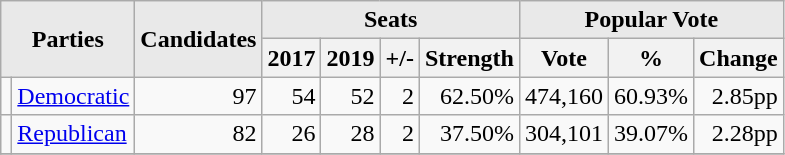<table class=wikitable>
<tr>
<th style="background-color:#E9E9E9" align=center rowspan= 2 colspan=2>Parties</th>
<th style="background-color:#E9E9E9" align=center rowspan= 2>Candidates</th>
<th style="background-color:#E9E9E9" align=center colspan=4>Seats</th>
<th style="background-color:#E9E9E9" align=center colspan=3>Popular Vote</th>
</tr>
<tr>
<th align=center>2017</th>
<th align=center>2019</th>
<th align=center>+/-</th>
<th align=center>Strength</th>
<th align=center>Vote</th>
<th align=center>%</th>
<th align=center>Change</th>
</tr>
<tr>
<td></td>
<td align=left><a href='#'>Democratic</a></td>
<td align=right>97</td>
<td align=right>54</td>
<td align=right>52</td>
<td align=right> 2</td>
<td align=right>62.50%</td>
<td align=right>474,160</td>
<td align=right>60.93%</td>
<td align=right> 2.85pp</td>
</tr>
<tr>
<td></td>
<td align=left><a href='#'>Republican</a></td>
<td align=right>82</td>
<td align=right>26</td>
<td align=right>28</td>
<td align=right> 2</td>
<td align=right>37.50%</td>
<td align=right>304,101</td>
<td align=right>39.07%</td>
<td align=right> 2.28pp</td>
</tr>
<tr>
</tr>
</table>
